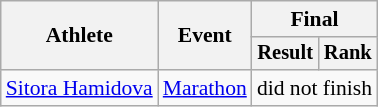<table class="wikitable" style="font-size:90%">
<tr>
<th rowspan="2">Athlete</th>
<th rowspan="2">Event</th>
<th colspan="2">Final</th>
</tr>
<tr style="font-size:95%">
<th>Result</th>
<th>Rank</th>
</tr>
<tr style=text-align:center>
<td style=text-align:left><a href='#'>Sitora Hamidova</a></td>
<td style=text-align:left><a href='#'>Marathon</a></td>
<td colspan=2>did not finish</td>
</tr>
</table>
